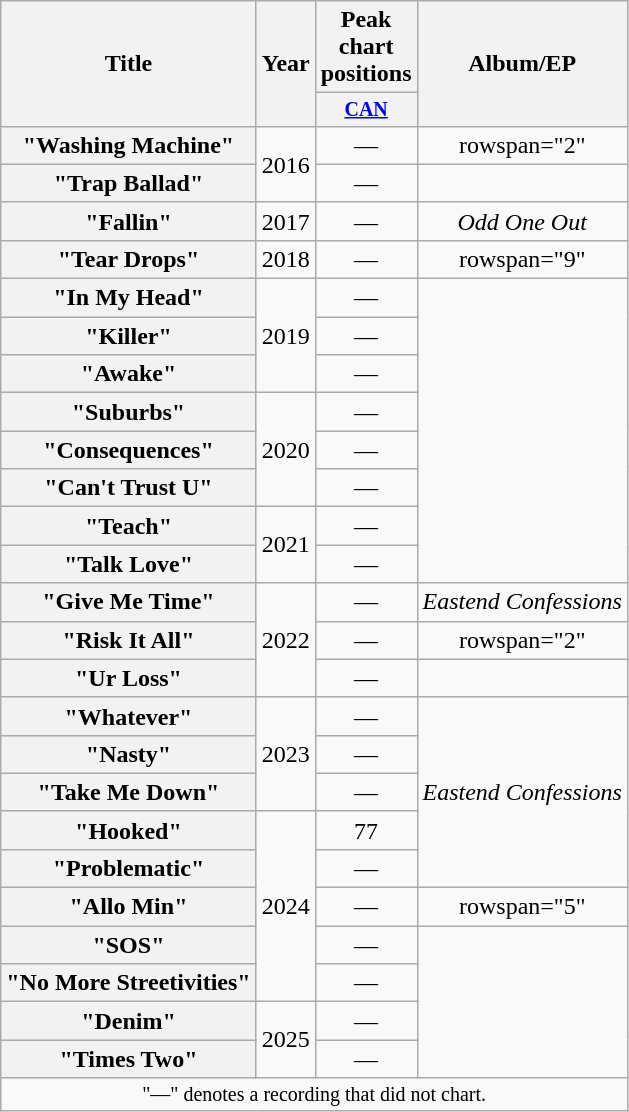<table class="wikitable plainrowheaders" style="text-align:center;">
<tr>
<th scope="col" rowspan="2">Title</th>
<th scope="col" rowspan="2">Year</th>
<th scope="col">Peak chart positions</th>
<th scope="col" rowspan="2">Album/EP</th>
</tr>
<tr style="font-size:smaller;">
<th style="width:3.5em;"><a href='#'>CAN</a><br></th>
</tr>
<tr>
<th scope="row">"Washing Machine"</th>
<td rowspan="2">2016</td>
<td>—</td>
<td>rowspan="2" </td>
</tr>
<tr>
<th scope="row">"Trap Ballad"</th>
<td>—</td>
</tr>
<tr>
<th scope="row">"Fallin"</th>
<td>2017</td>
<td>—</td>
<td><em>Odd One Out</em></td>
</tr>
<tr>
<th scope="row">"Tear Drops"</th>
<td>2018</td>
<td>—</td>
<td>rowspan="9" </td>
</tr>
<tr>
<th scope="row">"In My Head"</th>
<td rowspan="3">2019</td>
<td>—</td>
</tr>
<tr>
<th scope="row">"Killer"</th>
<td>—</td>
</tr>
<tr>
<th scope="row">"Awake"</th>
<td>—</td>
</tr>
<tr>
<th scope="row">"Suburbs"</th>
<td rowspan="3">2020</td>
<td>—</td>
</tr>
<tr>
<th scope="row">"Consequences"</th>
<td>—</td>
</tr>
<tr>
<th scope="row">"Can't Trust U"</th>
<td>—</td>
</tr>
<tr>
<th scope="row">"Teach"</th>
<td rowspan="2">2021</td>
<td>—</td>
</tr>
<tr>
<th scope="row">"Talk Love"</th>
<td>—</td>
</tr>
<tr>
<th scope="row">"Give Me Time"</th>
<td rowspan="3">2022</td>
<td>—</td>
<td><em>Eastend Confessions</em></td>
</tr>
<tr>
<th scope="row">"Risk It All"</th>
<td>—</td>
<td>rowspan="2" </td>
</tr>
<tr>
<th scope="row">"Ur Loss"</th>
<td>—</td>
</tr>
<tr>
<th scope="row">"Whatever"</th>
<td rowspan="3">2023</td>
<td>—</td>
<td rowspan="5"><em>Eastend Confessions</em></td>
</tr>
<tr>
<th scope="row">"Nasty"</th>
<td>—</td>
</tr>
<tr>
<th scope="row">"Take Me Down"</th>
<td>—</td>
</tr>
<tr>
<th scope="row">"Hooked"</th>
<td rowspan="5">2024</td>
<td>77</td>
</tr>
<tr>
<th scope="row">"Problematic"</th>
<td>—</td>
</tr>
<tr>
<th scope="row">"Allo Min"<br></th>
<td>—</td>
<td>rowspan="5" </td>
</tr>
<tr>
<th scope="row">"SOS"</th>
<td>—</td>
</tr>
<tr>
<th scope="row">"No More Streetivities"</th>
<td>—</td>
</tr>
<tr>
<th scope="row">"Denim"</th>
<td rowspan="2">2025</td>
<td>—</td>
</tr>
<tr>
<th scope="row">"Times Two"</th>
<td>—</td>
</tr>
<tr>
<td colspan="8" style="font-size:smaller;">"—" denotes a recording that did not chart.</td>
</tr>
</table>
